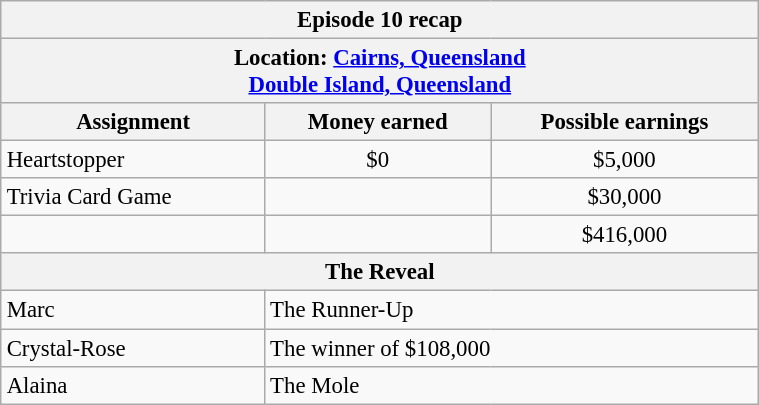<table class="wikitable" style="font-size: 95%; margin: 10px" align="right" width="40%">
<tr>
<th colspan=3>Episode 10 recap</th>
</tr>
<tr>
<th colspan=3>Location: <a href='#'>Cairns, Queensland</a><br><a href='#'>Double Island, Queensland</a></th>
</tr>
<tr>
<th>Assignment</th>
<th>Money earned</th>
<th>Possible earnings</th>
</tr>
<tr>
<td>Heartstopper</td>
<td align="center">$0</td>
<td align="center">$5,000</td>
</tr>
<tr>
<td>Trivia Card Game</td>
<td align="center"></td>
<td align="center">$30,000</td>
</tr>
<tr>
<td><strong></strong></td>
<td align="center"><strong></strong></td>
<td align="center">$416,000</td>
</tr>
<tr>
<th colspan=3>The Reveal</th>
</tr>
<tr>
<td>Marc</td>
<td colspan=2>The Runner-Up</td>
</tr>
<tr>
<td>Crystal-Rose</td>
<td colspan=2>The winner of $108,000</td>
</tr>
<tr>
<td>Alaina</td>
<td colspan=2>The Mole</td>
</tr>
</table>
